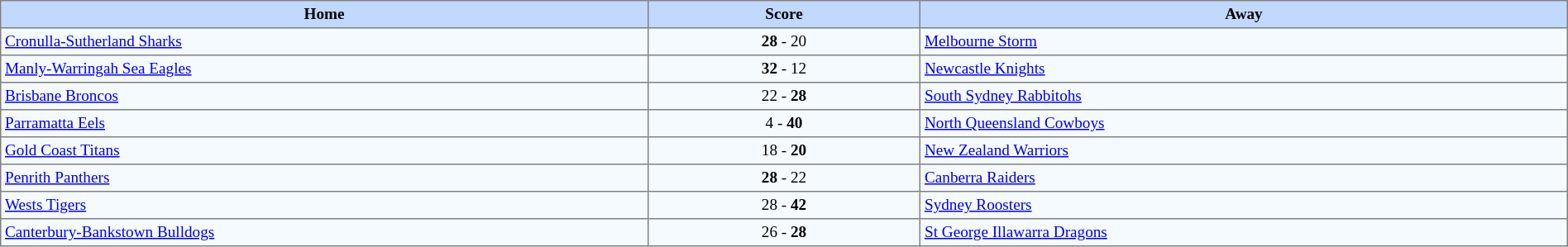<table border=1 style="border-collapse:collapse; font-size:80%;text-align:center;" cellpadding=3 cellspacing=0 width=100%>
<tr bgcolor=#C1D8FF>
<th rowpsan=2 width=19%>Home</th>
<th rowspan=1 width=8%>Score</th>
<th rowpsan=2 width=19%>Away</th>
</tr>
<tr style="text-align:center; background:#f5faff;">
<td align="left"> <a href='#'>Cronulla-Sutherland Sharks</a></td>
<td><strong>28</strong> - 20</td>
<td align="left"> <a href='#'>Melbourne Storm</a></td>
</tr>
<tr style="text-align:center; background:#f5faff;">
<td align="left"> <a href='#'>Manly-Warringah Sea Eagles</a></td>
<td><strong>32</strong> - 12</td>
<td align="left"> <a href='#'>Newcastle Knights</a></td>
</tr>
<tr style="text-align:center; background:#f5faff;">
<td align="left"> <a href='#'>Brisbane Broncos</a></td>
<td>22 - <strong>28</strong></td>
<td align="left"> <a href='#'>South Sydney Rabbitohs</a></td>
</tr>
<tr style="text-align:center; background:#f5faff;">
<td align="left"> <a href='#'>Parramatta Eels</a></td>
<td>4 - <strong>40</strong></td>
<td align="left"> <a href='#'>North Queensland Cowboys</a></td>
</tr>
<tr style="text-align:center; background:#f5faff;">
<td align="left"> <a href='#'>Gold Coast Titans</a></td>
<td>18 - <strong>20</strong></td>
<td align="left"> <a href='#'>New Zealand Warriors</a></td>
</tr>
<tr style="text-align:center; background:#f5faff;">
<td align="left"> <a href='#'>Penrith Panthers</a></td>
<td><strong>28</strong> - 22</td>
<td align="left"> <a href='#'>Canberra Raiders</a></td>
</tr>
<tr style="text-align:center; background:#f5faff;">
<td align="left"> <a href='#'>Wests Tigers</a></td>
<td>28 - <strong>42</strong></td>
<td align="left"> <a href='#'>Sydney Roosters</a></td>
</tr>
<tr style="text-align:center; background:#f5faff;">
<td align="left"> <a href='#'>Canterbury-Bankstown Bulldogs</a></td>
<td>26 - <strong>28</strong></td>
<td align="left"> <a href='#'>St George Illawarra Dragons</a></td>
</tr>
</table>
